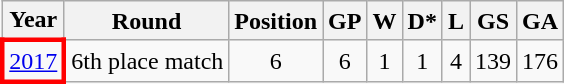<table class="wikitable" style="text-align: center;">
<tr>
<th>Year</th>
<th>Round</th>
<th>Position</th>
<th>GP</th>
<th>W</th>
<th>D*</th>
<th>L</th>
<th>GS</th>
<th>GA</th>
</tr>
<tr>
<td style="border: 3px solid red"> <a href='#'>2017</a></td>
<td>6th place match</td>
<td>6</td>
<td>6</td>
<td>1</td>
<td>1</td>
<td>4</td>
<td>139</td>
<td>176</td>
</tr>
</table>
